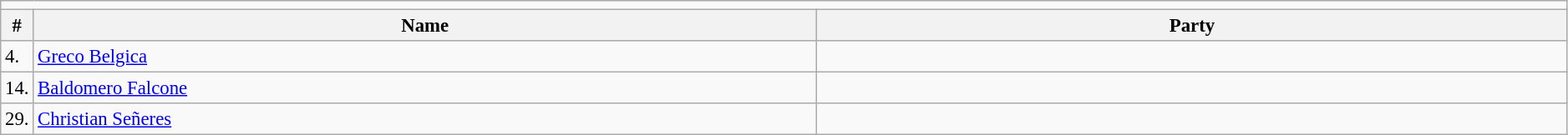<table class=wikitable style="font-size:95%" width=99%>
<tr>
<td colspan=4 bgcolor=></td>
</tr>
<tr>
<th width=2%>#</th>
<th width=50%>Name</th>
<th colspan=2>Party</th>
</tr>
<tr>
<td>4.</td>
<td><a href='#'>Greco Belgica</a></td>
<td></td>
</tr>
<tr>
<td>14.</td>
<td><a href='#'>Baldomero Falcone</a></td>
<td></td>
</tr>
<tr>
<td>29.</td>
<td><a href='#'>Christian Señeres</a></td>
<td></td>
</tr>
</table>
